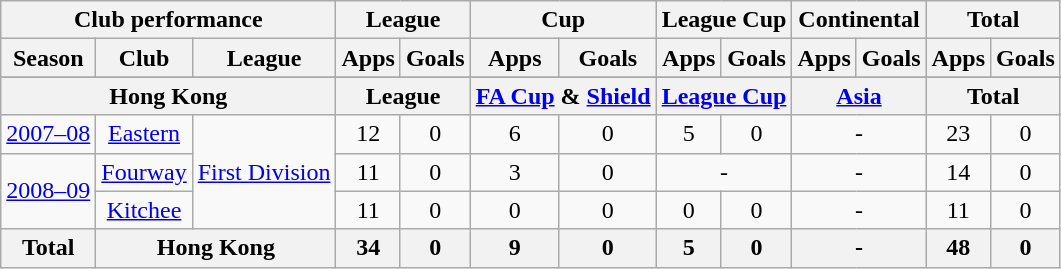<table class="wikitable" style="text-align:center">
<tr>
<th colspan=3>Club performance</th>
<th colspan=2>League</th>
<th colspan=2>Cup</th>
<th colspan=2>League Cup</th>
<th colspan=2>Continental</th>
<th colspan=2>Total</th>
</tr>
<tr>
<th>Season</th>
<th>Club</th>
<th>League</th>
<th>Apps</th>
<th>Goals</th>
<th>Apps</th>
<th>Goals</th>
<th>Apps</th>
<th>Goals</th>
<th>Apps</th>
<th>Goals</th>
<th>Apps</th>
<th>Goals</th>
</tr>
<tr>
</tr>
<tr>
<th colspan=3>Hong Kong</th>
<th colspan=2>League</th>
<th colspan=2><a href='#'>FA Cup</a> & <a href='#'>Shield</a></th>
<th colspan=2><a href='#'>League Cup</a></th>
<th colspan=2><a href='#'>Asia</a></th>
<th colspan=2>Total</th>
</tr>
<tr>
<td><a href='#'>2007–08</a></td>
<td><a href='#'>Eastern</a></td>
<td rowspan="3"><a href='#'>First Division</a></td>
<td>12</td>
<td>0</td>
<td>6</td>
<td>0</td>
<td>5</td>
<td>0</td>
<td colspan=2>-</td>
<td>23</td>
<td>0</td>
</tr>
<tr>
<td rowspan="2"><a href='#'>2008–09</a></td>
<td><a href='#'>Fourway</a></td>
<td>11</td>
<td>0</td>
<td>3</td>
<td>0</td>
<td colspan="2">-</td>
<td colspan=2>-</td>
<td>14</td>
<td>0</td>
</tr>
<tr>
<td><a href='#'>Kitchee</a></td>
<td>11</td>
<td>0</td>
<td>0</td>
<td>0</td>
<td>0</td>
<td>0</td>
<td colspan=2>-</td>
<td>11</td>
<td>0</td>
</tr>
<tr>
<th rowspan=1>Total</th>
<th colspan=2>Hong Kong</th>
<th>34</th>
<th>0</th>
<th>9</th>
<th>0</th>
<th>5</th>
<th>0</th>
<th colspan="2">-</th>
<th>48</th>
<th>0</th>
</tr>
</table>
